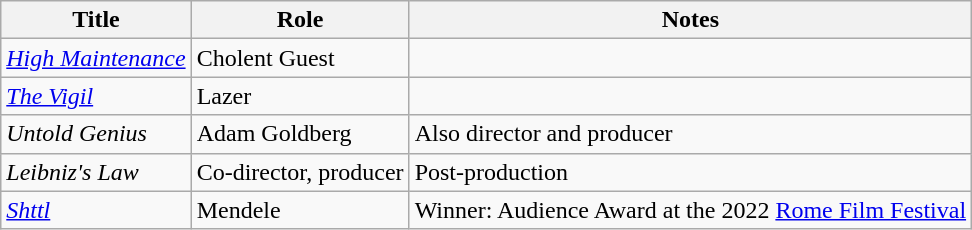<table class="wikitable">
<tr>
<th>Title</th>
<th>Role</th>
<th>Notes</th>
</tr>
<tr>
<td><em><a href='#'>High Maintenance</a></em></td>
<td>Cholent Guest</td>
<td></td>
</tr>
<tr>
<td><a href='#'><em>The Vigil</em></a></td>
<td>Lazer</td>
<td></td>
</tr>
<tr>
<td><em>Untold Genius</em></td>
<td>Adam Goldberg</td>
<td>Also director and producer</td>
</tr>
<tr>
<td><em>Leibniz's Law</em></td>
<td>Co-director, producer</td>
<td>Post-production</td>
</tr>
<tr>
<td><em><a href='#'>Shttl</a></em></td>
<td>Mendele</td>
<td>Winner: Audience Award at the 2022 <a href='#'>Rome Film Festival</a></td>
</tr>
</table>
